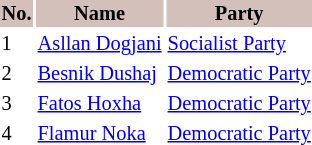<table class="toccolours" style="margin-bottom: 1em; font-size: 85%;">
<tr style="background:#d4c0ba;">
<th>No.</th>
<th>Name</th>
<th>Party</th>
</tr>
<tr>
<td>1</td>
<td><a href='#'>Asllan Dogjani</a></td>
<td><a href='#'>Socialist Party</a></td>
</tr>
<tr>
<td>2</td>
<td><a href='#'>Besnik Dushaj</a></td>
<td><a href='#'>Democratic Party</a></td>
</tr>
<tr>
<td>3</td>
<td><a href='#'>Fatos Hoxha</a></td>
<td><a href='#'>Democratic Party</a></td>
</tr>
<tr>
<td>4</td>
<td><a href='#'>Flamur Noka</a></td>
<td><a href='#'>Democratic Party</a></td>
</tr>
</table>
